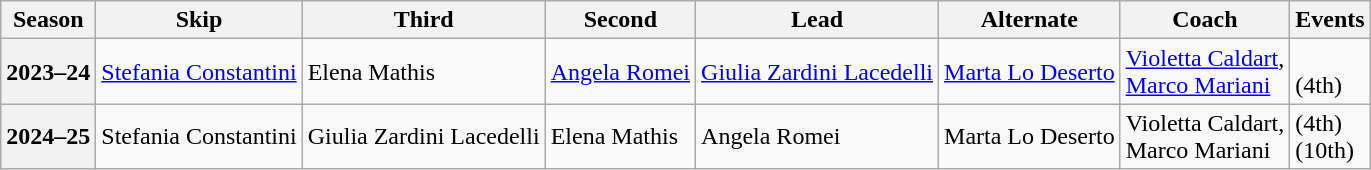<table class="wikitable">
<tr>
<th scope="col">Season</th>
<th scope="col">Skip</th>
<th scope="col">Third</th>
<th scope="col">Second</th>
<th scope="col">Lead</th>
<th scope="col">Alternate</th>
<th scope="col">Coach</th>
<th scope="col">Events</th>
</tr>
<tr>
<th scope="row">2023–24</th>
<td><a href='#'>Stefania Constantini</a></td>
<td>Elena Mathis</td>
<td><a href='#'>Angela Romei</a></td>
<td><a href='#'>Giulia Zardini Lacedelli</a></td>
<td><a href='#'>Marta Lo Deserto</a></td>
<td><a href='#'>Violetta Caldart</a>,<br><a href='#'>Marco Mariani</a></td>
<td>  <br>  (4th)</td>
</tr>
<tr>
<th scope="row">2024–25</th>
<td>Stefania Constantini</td>
<td>Giulia Zardini Lacedelli</td>
<td>Elena Mathis</td>
<td>Angela Romei</td>
<td>Marta Lo Deserto</td>
<td>Violetta Caldart, <br> Marco Mariani</td>
<td> (4th) <br>  (10th)</td>
</tr>
</table>
